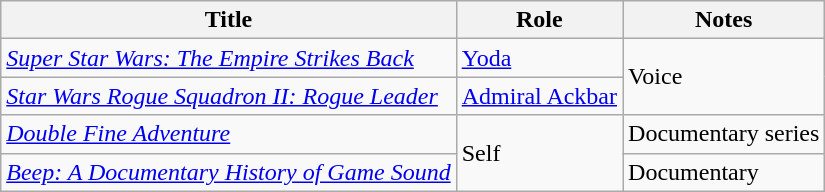<table class="wikitable sortable">
<tr>
<th>Title</th>
<th>Role</th>
<th>Notes</th>
</tr>
<tr>
<td><em><a href='#'>Super Star Wars: The Empire Strikes Back</a></em></td>
<td><a href='#'>Yoda</a></td>
<td rowspan="2">Voice</td>
</tr>
<tr>
<td><em><a href='#'>Star Wars Rogue Squadron II: Rogue Leader</a></em></td>
<td><a href='#'>Admiral Ackbar</a></td>
</tr>
<tr>
<td><em><a href='#'>Double Fine Adventure</a></em></td>
<td rowspan="2">Self</td>
<td>Documentary series</td>
</tr>
<tr>
<td><em><a href='#'>Beep: A Documentary History of Game Sound</a></em></td>
<td>Documentary</td>
</tr>
</table>
